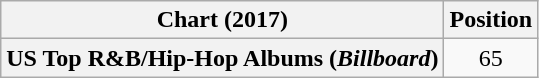<table class="wikitable plainrowheaders" style="text-align:center">
<tr>
<th scope="col">Chart (2017)</th>
<th scope="col">Position</th>
</tr>
<tr>
<th scope="row">US Top R&B/Hip-Hop Albums (<em>Billboard</em>)</th>
<td>65</td>
</tr>
</table>
